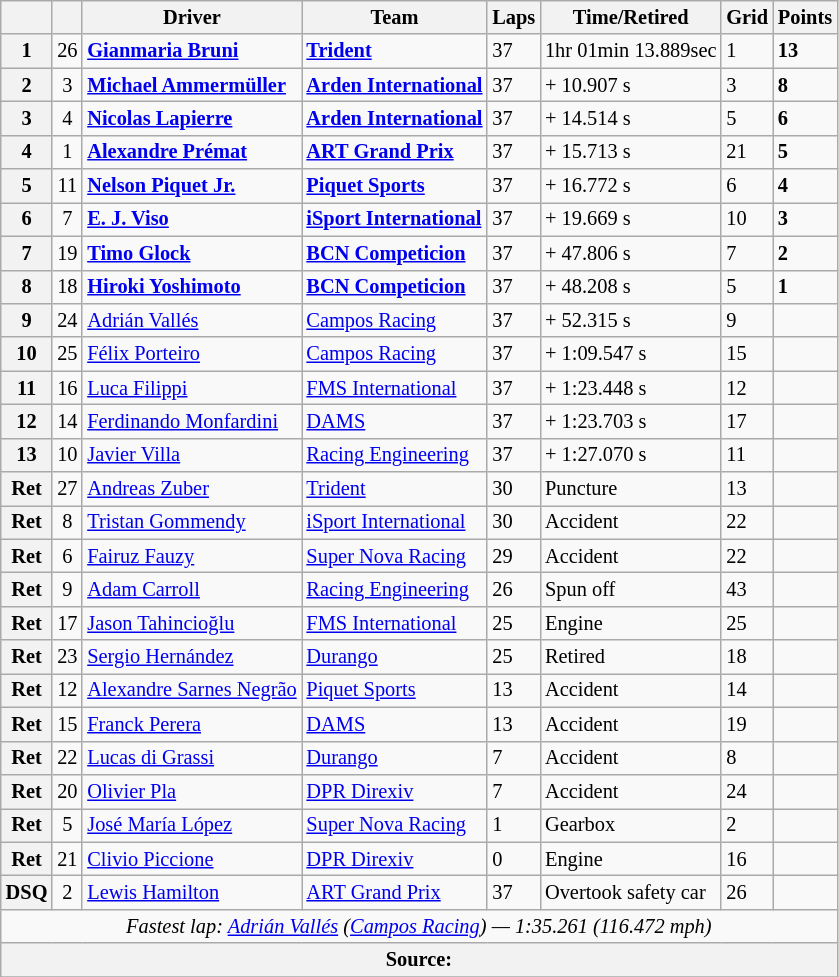<table class="wikitable" style="font-size:85%">
<tr>
<th></th>
<th></th>
<th>Driver</th>
<th>Team</th>
<th>Laps</th>
<th>Time/Retired</th>
<th>Grid</th>
<th>Points</th>
</tr>
<tr>
<th>1</th>
<td align="center">26</td>
<td> <strong><a href='#'>Gianmaria Bruni</a></strong></td>
<td><strong><a href='#'>Trident</a></strong></td>
<td>37</td>
<td>1hr 01min 13.889sec</td>
<td>1</td>
<td><strong>13</strong></td>
</tr>
<tr>
<th>2</th>
<td align="center">3</td>
<td> <strong><a href='#'>Michael Ammermüller</a></strong></td>
<td><strong><a href='#'>Arden International</a></strong></td>
<td>37</td>
<td>+ 10.907 s</td>
<td>3</td>
<td><strong>8</strong></td>
</tr>
<tr>
<th>3</th>
<td align="center">4</td>
<td> <strong><a href='#'>Nicolas Lapierre</a></strong></td>
<td><strong><a href='#'>Arden International</a></strong></td>
<td>37</td>
<td>+ 14.514 s</td>
<td>5</td>
<td><strong>6</strong></td>
</tr>
<tr>
<th>4</th>
<td align="center">1</td>
<td> <strong><a href='#'>Alexandre Prémat</a></strong></td>
<td><strong><a href='#'>ART Grand Prix</a></strong></td>
<td>37</td>
<td>+ 15.713 s</td>
<td>21</td>
<td><strong>5</strong></td>
</tr>
<tr>
<th>5</th>
<td align="center">11</td>
<td> <strong><a href='#'>Nelson Piquet Jr.</a></strong></td>
<td><strong><a href='#'>Piquet Sports</a></strong></td>
<td>37</td>
<td>+ 16.772 s</td>
<td>6</td>
<td><strong>4</strong></td>
</tr>
<tr>
<th>6</th>
<td align="center">7</td>
<td> <strong><a href='#'>E. J. Viso</a></strong></td>
<td><strong><a href='#'>iSport International</a></strong></td>
<td>37</td>
<td>+ 19.669 s</td>
<td>10</td>
<td><strong>3</strong></td>
</tr>
<tr>
<th>7</th>
<td align="center">19</td>
<td> <strong><a href='#'>Timo Glock</a></strong></td>
<td><strong><a href='#'>BCN Competicion</a></strong></td>
<td>37</td>
<td>+ 47.806 s</td>
<td>7</td>
<td><strong>2</strong></td>
</tr>
<tr>
<th>8</th>
<td align="center">18</td>
<td> <strong><a href='#'>Hiroki Yoshimoto</a></strong></td>
<td><strong><a href='#'>BCN Competicion</a></strong></td>
<td>37</td>
<td>+ 48.208 s</td>
<td>5</td>
<td><strong>1</strong></td>
</tr>
<tr>
<th>9</th>
<td align="center">24</td>
<td> <a href='#'>Adrián Vallés</a></td>
<td><a href='#'>Campos Racing</a></td>
<td>37</td>
<td>+ 52.315 s</td>
<td>9</td>
<td></td>
</tr>
<tr>
<th>10</th>
<td align="center">25</td>
<td> <a href='#'>Félix Porteiro</a></td>
<td><a href='#'>Campos Racing</a></td>
<td>37</td>
<td>+ 1:09.547 s</td>
<td>15</td>
<td></td>
</tr>
<tr>
<th>11</th>
<td align="center">16</td>
<td> <a href='#'>Luca Filippi</a></td>
<td><a href='#'>FMS International</a></td>
<td>37</td>
<td>+ 1:23.448 s</td>
<td>12</td>
<td></td>
</tr>
<tr>
<th>12</th>
<td align="center">14</td>
<td> <a href='#'>Ferdinando Monfardini</a></td>
<td><a href='#'>DAMS</a></td>
<td>37</td>
<td>+ 1:23.703 s</td>
<td>17</td>
<td></td>
</tr>
<tr>
<th>13</th>
<td align="center">10</td>
<td> <a href='#'>Javier Villa</a></td>
<td><a href='#'>Racing Engineering</a></td>
<td>37</td>
<td>+ 1:27.070 s</td>
<td>11</td>
<td></td>
</tr>
<tr>
<th>Ret</th>
<td align="center">27</td>
<td> <a href='#'>Andreas Zuber</a></td>
<td><a href='#'>Trident</a></td>
<td>30</td>
<td>Puncture</td>
<td>13</td>
<td></td>
</tr>
<tr>
<th>Ret</th>
<td align="center">8</td>
<td> <a href='#'>Tristan Gommendy</a></td>
<td><a href='#'>iSport International</a></td>
<td>30</td>
<td>Accident</td>
<td>22</td>
<td></td>
</tr>
<tr>
<th>Ret</th>
<td align="center">6</td>
<td> <a href='#'>Fairuz Fauzy</a></td>
<td><a href='#'>Super Nova Racing</a></td>
<td>29</td>
<td>Accident</td>
<td>22</td>
<td></td>
</tr>
<tr>
<th>Ret</th>
<td align="center">9</td>
<td> <a href='#'>Adam Carroll</a></td>
<td><a href='#'>Racing Engineering</a></td>
<td>26</td>
<td>Spun off</td>
<td>43</td>
<td></td>
</tr>
<tr>
<th>Ret</th>
<td align="center">17</td>
<td> <a href='#'>Jason Tahincioğlu</a></td>
<td><a href='#'>FMS International</a></td>
<td>25</td>
<td>Engine</td>
<td>25</td>
<td></td>
</tr>
<tr>
<th>Ret</th>
<td align="center">23</td>
<td> <a href='#'>Sergio Hernández</a></td>
<td><a href='#'>Durango</a></td>
<td>25</td>
<td>Retired</td>
<td>18</td>
<td></td>
</tr>
<tr>
<th>Ret</th>
<td align="center">12</td>
<td> <a href='#'>Alexandre Sarnes Negrão</a></td>
<td><a href='#'>Piquet Sports</a></td>
<td>13</td>
<td>Accident</td>
<td>14</td>
<td></td>
</tr>
<tr>
<th>Ret</th>
<td align="center">15</td>
<td> <a href='#'>Franck Perera</a></td>
<td><a href='#'>DAMS</a></td>
<td>13</td>
<td>Accident</td>
<td>19</td>
<td></td>
</tr>
<tr>
<th>Ret</th>
<td align="center">22</td>
<td> <a href='#'>Lucas di Grassi</a></td>
<td><a href='#'>Durango</a></td>
<td>7</td>
<td>Accident</td>
<td>8</td>
<td></td>
</tr>
<tr>
<th>Ret</th>
<td align="center">20</td>
<td> <a href='#'>Olivier Pla</a></td>
<td><a href='#'>DPR Direxiv</a></td>
<td>7</td>
<td>Accident</td>
<td>24</td>
<td></td>
</tr>
<tr>
<th>Ret</th>
<td align="center">5</td>
<td> <a href='#'>José María López</a></td>
<td><a href='#'>Super Nova Racing</a></td>
<td>1</td>
<td>Gearbox</td>
<td>2</td>
<td></td>
</tr>
<tr>
<th>Ret</th>
<td align="center">21</td>
<td> <a href='#'>Clivio Piccione</a></td>
<td><a href='#'>DPR Direxiv</a></td>
<td>0</td>
<td>Engine</td>
<td>16</td>
<td></td>
</tr>
<tr>
<th>DSQ</th>
<td align="center">2</td>
<td> <a href='#'>Lewis Hamilton</a></td>
<td><a href='#'>ART Grand Prix</a></td>
<td>37</td>
<td>Overtook safety car</td>
<td>26</td>
<td></td>
</tr>
<tr>
<td colspan="8" align="center"><em>Fastest lap: <a href='#'>Adrián Vallés</a> (<a href='#'>Campos Racing</a>) — 1:35.261 (116.472 mph)</em></td>
</tr>
<tr>
<th colspan="8">Source:</th>
</tr>
<tr>
</tr>
</table>
